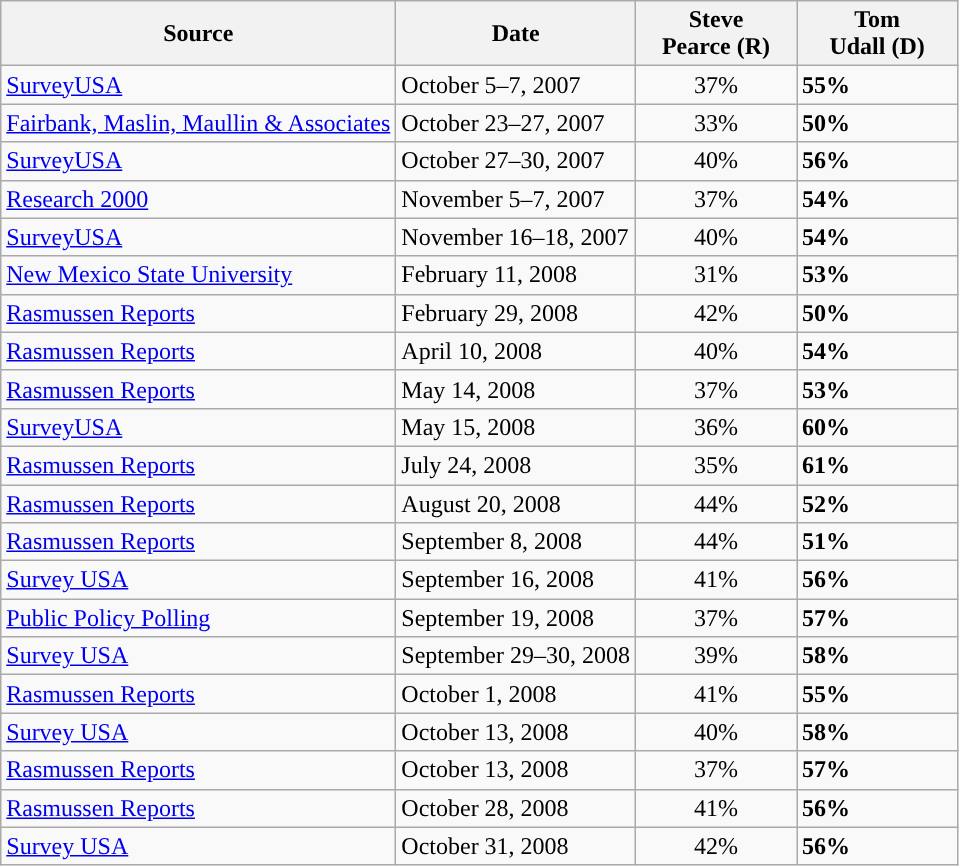<table class="wikitable">
<tr>
<th>Source</th>
<th>Date</th>
<th style="width:100px;">Steve<br>Pearce (R)</th>
<th style="width:100px;">Tom<br>Udall (D)</th>
</tr>
<tr>
<td><a href='#'>SurveyUSA</a></td>
<td>October 5–7, 2007</td>
<td align="center">37%</td>
<td><strong>55%</strong></td>
</tr>
<tr>
<td><a href='#'>Fairbank, Maslin, Maullin & Associates</a></td>
<td>October 23–27, 2007</td>
<td align="center">33%</td>
<td><strong>50%</strong></td>
</tr>
<tr>
<td><a href='#'>SurveyUSA</a></td>
<td>October 27–30, 2007</td>
<td align="center">40%</td>
<td><strong>56%</strong></td>
</tr>
<tr>
<td><a href='#'>Research 2000</a></td>
<td>November 5–7, 2007</td>
<td align="center">37%</td>
<td><strong>54%</strong></td>
</tr>
<tr>
<td><a href='#'>SurveyUSA</a></td>
<td>November 16–18, 2007</td>
<td align="center">40%</td>
<td><strong>54%</strong></td>
</tr>
<tr>
<td><a href='#'>New Mexico State University</a></td>
<td>February 11, 2008</td>
<td align="center">31%</td>
<td><strong>53%</strong></td>
</tr>
<tr>
<td><a href='#'>Rasmussen Reports</a></td>
<td>February 29, 2008</td>
<td align="center">42%</td>
<td><strong>50%</strong></td>
</tr>
<tr>
<td><a href='#'>Rasmussen Reports</a></td>
<td>April 10, 2008</td>
<td align="center">40%</td>
<td><strong>54%</strong></td>
</tr>
<tr>
<td><a href='#'>Rasmussen Reports</a></td>
<td>May 14, 2008</td>
<td align="center">37%</td>
<td><strong>53%</strong></td>
</tr>
<tr>
<td><a href='#'>SurveyUSA</a></td>
<td>May 15, 2008</td>
<td align="center">36%</td>
<td><strong>60%</strong></td>
</tr>
<tr>
<td><a href='#'>Rasmussen Reports</a></td>
<td>July 24, 2008</td>
<td align="center">35%</td>
<td><strong>61%</strong></td>
</tr>
<tr>
<td><a href='#'>Rasmussen Reports</a></td>
<td>August 20, 2008</td>
<td align="center">44%</td>
<td><strong>52%</strong></td>
</tr>
<tr>
<td><a href='#'>Rasmussen Reports</a></td>
<td>September 8, 2008</td>
<td align="center">44%</td>
<td><strong>51%</strong></td>
</tr>
<tr>
<td><a href='#'>Survey USA</a></td>
<td>September 16, 2008</td>
<td align="center">41%</td>
<td><strong>56%</strong></td>
</tr>
<tr>
<td><a href='#'>Public Policy Polling</a></td>
<td>September 19, 2008</td>
<td align="center">37%</td>
<td><strong>57%</strong></td>
</tr>
<tr>
<td><a href='#'>Survey USA</a></td>
<td>September 29–30, 2008</td>
<td align="center">39%</td>
<td><strong>58%</strong></td>
</tr>
<tr>
<td><a href='#'>Rasmussen Reports</a></td>
<td>October 1, 2008</td>
<td align="center">41%</td>
<td><strong>55%</strong></td>
</tr>
<tr>
<td><a href='#'>Survey USA</a></td>
<td>October 13, 2008</td>
<td align="center">40%</td>
<td><strong>58%</strong></td>
</tr>
<tr>
<td><a href='#'>Rasmussen Reports</a></td>
<td>October 13, 2008</td>
<td align="center">37%</td>
<td><strong>57%</strong></td>
</tr>
<tr>
<td><a href='#'>Rasmussen Reports</a></td>
<td>October 28, 2008</td>
<td align="center">41%</td>
<td><strong>56%</strong></td>
</tr>
<tr>
<td><a href='#'>Survey USA</a></td>
<td>October 31, 2008</td>
<td align="center">42%</td>
<td><strong>56%</strong></td>
</tr>
</table>
